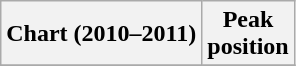<table class="wikitable sortable">
<tr>
<th align>Chart (2010–2011)</th>
<th align>Peak<br>position</th>
</tr>
<tr>
</tr>
</table>
